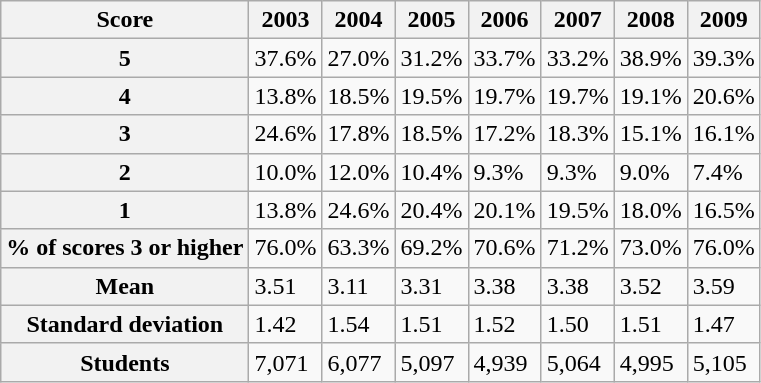<table class="wikitable">
<tr>
<th>Score</th>
<th>2003</th>
<th>2004</th>
<th>2005</th>
<th>2006</th>
<th>2007</th>
<th>2008</th>
<th>2009</th>
</tr>
<tr>
<th>5</th>
<td>37.6%</td>
<td>27.0%</td>
<td>31.2%</td>
<td>33.7%</td>
<td>33.2%</td>
<td>38.9%</td>
<td>39.3%</td>
</tr>
<tr>
<th>4</th>
<td>13.8%</td>
<td>18.5%</td>
<td>19.5%</td>
<td>19.7%</td>
<td>19.7%</td>
<td>19.1%</td>
<td>20.6%</td>
</tr>
<tr>
<th>3</th>
<td>24.6%</td>
<td>17.8%</td>
<td>18.5%</td>
<td>17.2%</td>
<td>18.3%</td>
<td>15.1%</td>
<td>16.1%</td>
</tr>
<tr>
<th>2</th>
<td>10.0%</td>
<td>12.0%</td>
<td>10.4%</td>
<td>9.3%</td>
<td>9.3%</td>
<td>9.0%</td>
<td>7.4%</td>
</tr>
<tr>
<th>1</th>
<td>13.8%</td>
<td>24.6%</td>
<td>20.4%</td>
<td>20.1%</td>
<td>19.5%</td>
<td>18.0%</td>
<td>16.5%</td>
</tr>
<tr>
<th>% of scores 3 or higher</th>
<td>76.0%</td>
<td>63.3%</td>
<td>69.2%</td>
<td>70.6%</td>
<td>71.2%</td>
<td>73.0%</td>
<td>76.0%</td>
</tr>
<tr>
<th>Mean</th>
<td>3.51</td>
<td>3.11</td>
<td>3.31</td>
<td>3.38</td>
<td>3.38</td>
<td>3.52</td>
<td>3.59</td>
</tr>
<tr>
<th>Standard deviation</th>
<td>1.42</td>
<td>1.54</td>
<td>1.51</td>
<td>1.52</td>
<td>1.50</td>
<td>1.51</td>
<td>1.47</td>
</tr>
<tr>
<th>Students</th>
<td>7,071</td>
<td>6,077</td>
<td>5,097</td>
<td>4,939</td>
<td>5,064</td>
<td>4,995</td>
<td>5,105</td>
</tr>
</table>
